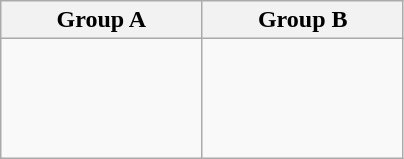<table class="wikitable">
<tr>
<th width=25%>Group A</th>
<th width=25%>Group B</th>
</tr>
<tr>
<td><br><br>
<br>
</td>
<td><br><br>
<br>
<br>
</td>
</tr>
</table>
